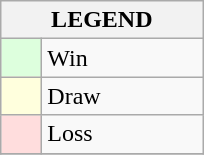<table class="wikitable" border="1">
<tr>
<th colspan="2">LEGEND</th>
</tr>
<tr>
<td style="background:#ddffdd;" width=20> </td>
<td width=100>Win</td>
</tr>
<tr>
<td style="background:#ffffdd"  width=20> </td>
<td width=100>Draw</td>
</tr>
<tr>
<td style="background:#ffdddd;" width=20> </td>
<td width=100>Loss</td>
</tr>
<tr>
</tr>
</table>
